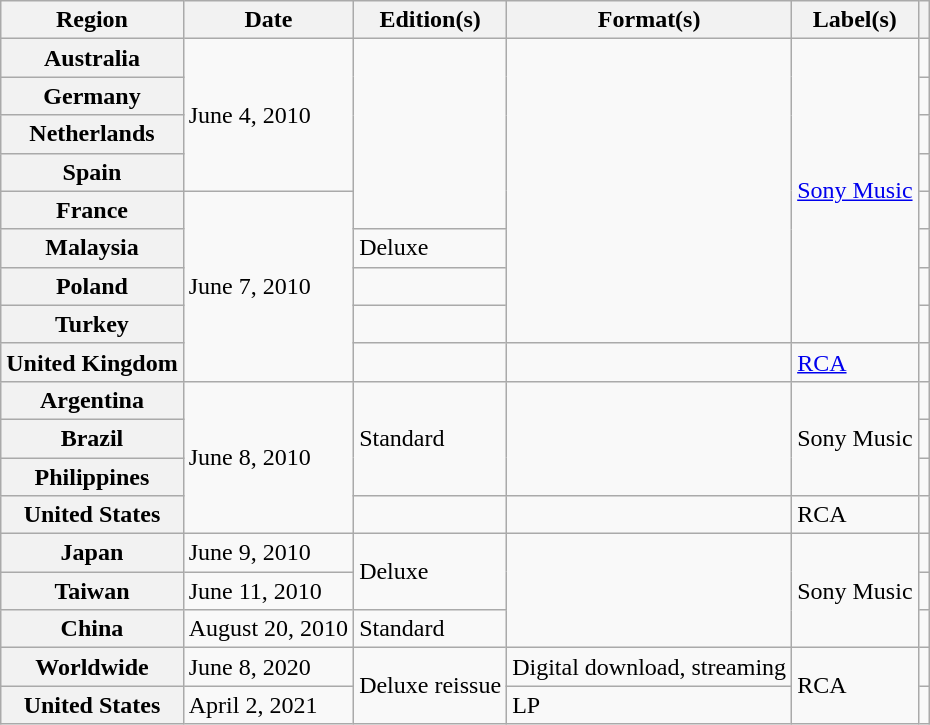<table class="wikitable sortable plainrowheaders">
<tr>
<th scope="col">Region</th>
<th scope="col">Date</th>
<th scope="col">Edition(s)</th>
<th scope="col">Format(s)</th>
<th scope="col">Label(s)</th>
<th scope="col"></th>
</tr>
<tr>
<th scope="row">Australia</th>
<td rowspan="4">June 4, 2010</td>
<td rowspan="5"></td>
<td rowspan="8"></td>
<td rowspan="8"><a href='#'>Sony Music</a></td>
<td align="center"></td>
</tr>
<tr>
<th scope="row">Germany</th>
<td align="center"></td>
</tr>
<tr>
<th scope="row">Netherlands</th>
<td align="center"></td>
</tr>
<tr>
<th scope="row">Spain</th>
<td align="center"></td>
</tr>
<tr>
<th scope="row">France</th>
<td rowspan="5">June 7, 2010</td>
<td align="center"></td>
</tr>
<tr>
<th scope="row">Malaysia</th>
<td>Deluxe</td>
<td align="center"></td>
</tr>
<tr>
<th scope="row">Poland</th>
<td></td>
<td align="center"></td>
</tr>
<tr>
<th scope="row">Turkey</th>
<td></td>
<td align="center"></td>
</tr>
<tr>
<th scope="row">United Kingdom</th>
<td></td>
<td></td>
<td><a href='#'>RCA</a></td>
<td align="center"></td>
</tr>
<tr>
<th scope="row">Argentina</th>
<td rowspan="4">June 8, 2010</td>
<td rowspan="3">Standard</td>
<td rowspan="3"></td>
<td rowspan="3">Sony Music</td>
<td align="center"></td>
</tr>
<tr>
<th scope="row">Brazil</th>
<td align="center"></td>
</tr>
<tr>
<th scope="row">Philippines</th>
<td align="center"></td>
</tr>
<tr>
<th scope="row">United States</th>
<td></td>
<td></td>
<td>RCA</td>
<td align="center"></td>
</tr>
<tr>
<th scope="row">Japan</th>
<td>June 9, 2010</td>
<td rowspan="2">Deluxe</td>
<td rowspan="3"></td>
<td rowspan="3">Sony Music</td>
<td align="center"></td>
</tr>
<tr>
<th scope="row">Taiwan</th>
<td>June 11, 2010</td>
<td align="center"></td>
</tr>
<tr>
<th scope="row">China</th>
<td>August 20, 2010</td>
<td>Standard</td>
<td align="center"></td>
</tr>
<tr>
<th scope="row">Worldwide</th>
<td>June 8, 2020</td>
<td rowspan="2">Deluxe reissue</td>
<td>Digital download, streaming</td>
<td rowspan="2">RCA</td>
<td align="center"></td>
</tr>
<tr>
<th scope="row">United States</th>
<td>April 2, 2021</td>
<td>LP</td>
<td align="center"></td>
</tr>
</table>
